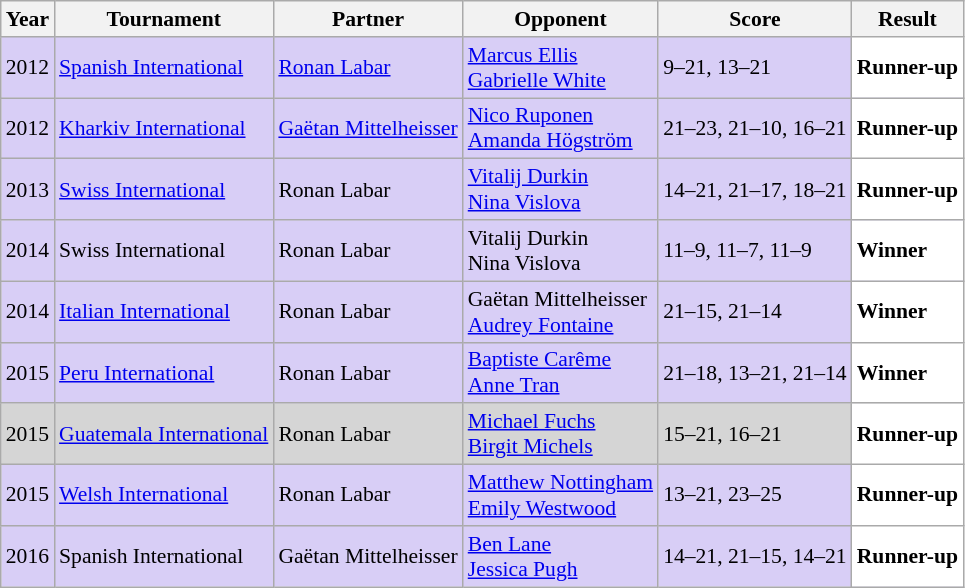<table class="sortable wikitable" style="font-size: 90%;">
<tr>
<th>Year</th>
<th>Tournament</th>
<th>Partner</th>
<th>Opponent</th>
<th>Score</th>
<th>Result</th>
</tr>
<tr style="background:#D8CEF6">
<td align="center">2012</td>
<td align="left"><a href='#'>Spanish International</a></td>
<td align="left"> <a href='#'>Ronan Labar</a></td>
<td align="left"> <a href='#'>Marcus Ellis</a><br> <a href='#'>Gabrielle White</a></td>
<td align="left">9–21, 13–21</td>
<td style="text-align:left; background:white"> <strong>Runner-up</strong></td>
</tr>
<tr style="background:#D8CEF6">
<td align="center">2012</td>
<td align="left"><a href='#'>Kharkiv International</a></td>
<td align="left"> <a href='#'>Gaëtan Mittelheisser</a></td>
<td align="left"> <a href='#'>Nico Ruponen</a><br> <a href='#'>Amanda Högström</a></td>
<td align="left">21–23, 21–10, 16–21</td>
<td style="text-align:left; background:white"> <strong>Runner-up</strong></td>
</tr>
<tr style="background:#D8CEF6">
<td align="center">2013</td>
<td align="left"><a href='#'>Swiss International</a></td>
<td align="left"> Ronan Labar</td>
<td align="left"> <a href='#'>Vitalij Durkin</a><br> <a href='#'>Nina Vislova</a></td>
<td align="left">14–21, 21–17, 18–21</td>
<td style="text-align:left; background:white"> <strong>Runner-up</strong></td>
</tr>
<tr style="background:#D8CEF6">
<td align="center">2014</td>
<td align="left">Swiss International</td>
<td align="left"> Ronan Labar</td>
<td align="left"> Vitalij Durkin<br> Nina Vislova</td>
<td align="left">11–9, 11–7, 11–9</td>
<td style="text-align:left; background:white"> <strong>Winner</strong></td>
</tr>
<tr style="background:#D8CEF6">
<td align="center">2014</td>
<td align="left"><a href='#'>Italian International</a></td>
<td align="left"> Ronan Labar</td>
<td align="left"> Gaëtan Mittelheisser<br> <a href='#'>Audrey Fontaine</a></td>
<td align="left">21–15, 21–14</td>
<td style="text-align:left; background:white"> <strong>Winner</strong></td>
</tr>
<tr style="background:#D8CEF6">
<td align="center">2015</td>
<td align="left"><a href='#'>Peru International</a></td>
<td align="left"> Ronan Labar</td>
<td align="left"> <a href='#'>Baptiste Carême</a><br> <a href='#'>Anne Tran</a></td>
<td align="left">21–18, 13–21, 21–14</td>
<td style="text-align:left; background:white"> <strong>Winner</strong></td>
</tr>
<tr style="background:#D5D5D5">
<td align="center">2015</td>
<td align="left"><a href='#'>Guatemala International</a></td>
<td align="left"> Ronan Labar</td>
<td align="left"> <a href='#'>Michael Fuchs</a><br> <a href='#'>Birgit Michels</a></td>
<td align="left">15–21, 16–21</td>
<td style="text-align:left; background:white"> <strong>Runner-up</strong></td>
</tr>
<tr style="background:#D8CEF6">
<td align="center">2015</td>
<td align="left"><a href='#'>Welsh International</a></td>
<td align="left"> Ronan Labar</td>
<td align="left"> <a href='#'>Matthew Nottingham</a><br> <a href='#'>Emily Westwood</a></td>
<td align="left">13–21, 23–25</td>
<td style="text-align:left; background:white"> <strong>Runner-up</strong></td>
</tr>
<tr style="background:#D8CEF6">
<td align="center">2016</td>
<td align="left">Spanish International</td>
<td align="left"> Gaëtan Mittelheisser</td>
<td align="left"> <a href='#'>Ben Lane</a><br> <a href='#'>Jessica Pugh</a></td>
<td align="left">14–21, 21–15, 14–21</td>
<td style="text-align:left; background:white"> <strong>Runner-up</strong></td>
</tr>
</table>
